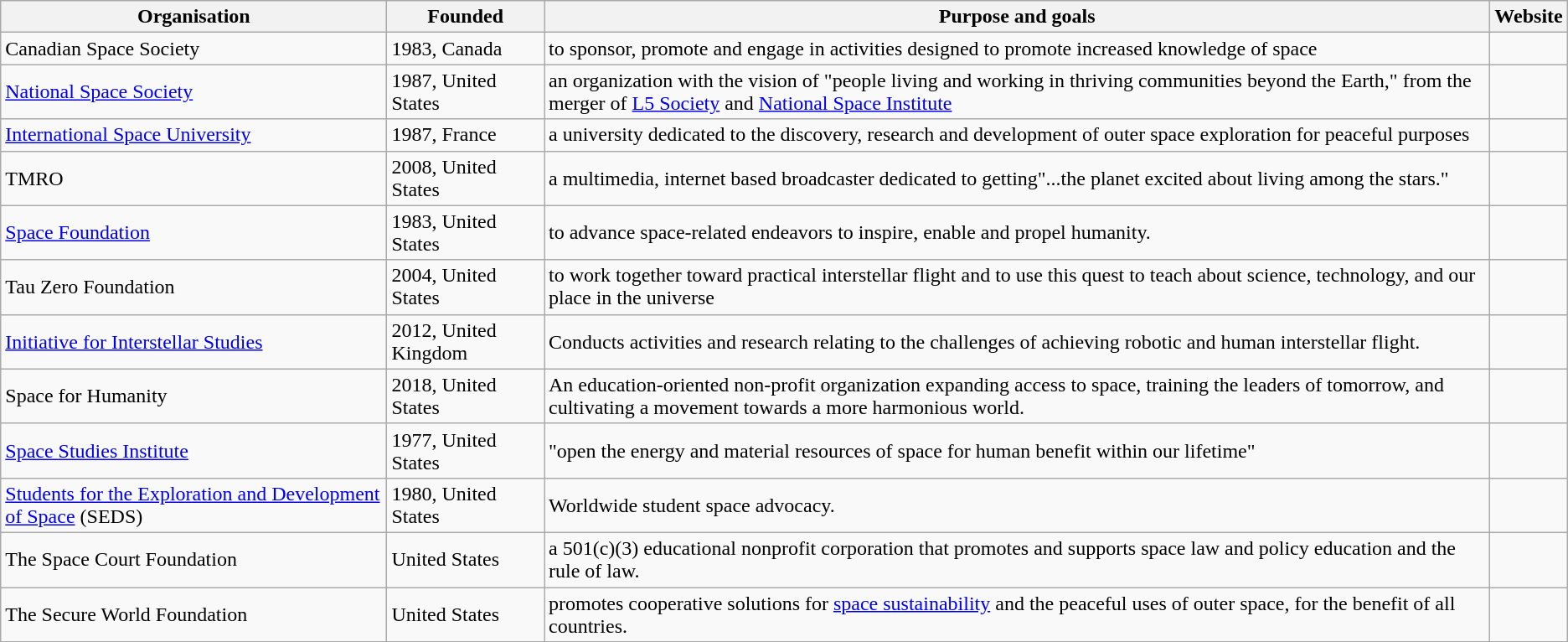<table class="wikitable">
<tr>
<th>Organisation</th>
<th>Founded</th>
<th>Purpose and goals</th>
<th>Website</th>
</tr>
<tr>
<td>Canadian Space Society</td>
<td>1983, Canada</td>
<td>to sponsor, promote and engage in activities designed to promote increased knowledge of space</td>
<td></td>
</tr>
<tr>
<td><a href='#'>National Space Society</a></td>
<td>1987, United States</td>
<td>an organization with the vision of "people living and working in thriving communities beyond the Earth," from the merger of <a href='#'>L5 Society</a> and <a href='#'>National Space Institute</a></td>
<td></td>
</tr>
<tr>
<td><a href='#'>International Space University</a></td>
<td>1987, France</td>
<td>a university dedicated to the discovery, research and development of outer space exploration for peaceful purposes</td>
<td></td>
</tr>
<tr>
<td>TMRO</td>
<td>2008, United States</td>
<td>a multimedia, internet based broadcaster dedicated to getting"...the planet excited about living among the stars."</td>
<td></td>
</tr>
<tr>
<td><a href='#'>Space Foundation</a></td>
<td>1983, United States</td>
<td>to advance space-related endeavors to inspire, enable and propel humanity.</td>
<td></td>
</tr>
<tr>
<td>Tau Zero Foundation</td>
<td>2004, United States</td>
<td>to work together toward practical interstellar flight and to use this quest to teach about science, technology, and our place in the universe</td>
<td></td>
</tr>
<tr>
<td><a href='#'>Initiative for Interstellar Studies</a></td>
<td>2012, United Kingdom</td>
<td>Conducts activities and research relating to the challenges of achieving robotic and human interstellar flight.</td>
<td></td>
</tr>
<tr>
<td>Space for Humanity</td>
<td>2018, United States</td>
<td>An education-oriented non-profit organization expanding access to space, training the leaders of tomorrow, and cultivating a movement towards a more harmonious world.</td>
<td></td>
</tr>
<tr>
<td><a href='#'>Space Studies Institute</a></td>
<td>1977, United States</td>
<td>"open the energy and material resources of space for human benefit within our lifetime"</td>
<td></td>
</tr>
<tr>
<td><a href='#'>Students for the Exploration and Development of Space</a> (SEDS)</td>
<td>1980, United States</td>
<td>Worldwide student space advocacy.</td>
<td></td>
</tr>
<tr>
<td>The Space Court Foundation</td>
<td>United States</td>
<td>a 501(c)(3) educational nonprofit corporation that promotes and supports space law and policy education and the rule of law.</td>
<td></td>
</tr>
<tr>
<td>The Secure World Foundation</td>
<td>United States</td>
<td>promotes cooperative solutions for <a href='#'>space sustainability</a> and the peaceful uses of outer space, for the benefit of all countries.</td>
<td></td>
</tr>
</table>
